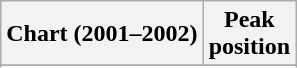<table class="wikitable sortable plainrowheaders">
<tr>
<th scope="col">Chart (2001–2002)</th>
<th scope="col">Peak<br>position</th>
</tr>
<tr>
</tr>
<tr>
</tr>
<tr>
</tr>
<tr>
</tr>
<tr>
</tr>
</table>
